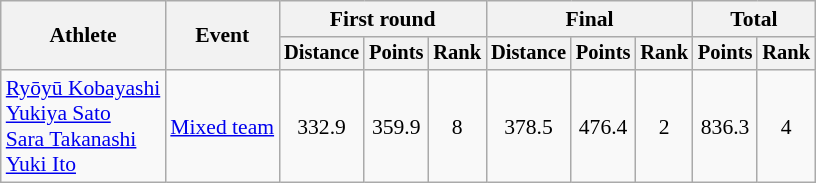<table class="wikitable" style="font-size:90%">
<tr>
<th rowspan=2>Athlete</th>
<th rowspan=2>Event</th>
<th colspan=3>First round</th>
<th colspan=3>Final</th>
<th colspan=2>Total</th>
</tr>
<tr style="font-size:95%">
<th>Distance</th>
<th>Points</th>
<th>Rank</th>
<th>Distance</th>
<th>Points</th>
<th>Rank</th>
<th>Points</th>
<th>Rank</th>
</tr>
<tr align=center>
<td align=left><a href='#'>Ryōyū Kobayashi</a><br><a href='#'>Yukiya Sato</a><br><a href='#'>Sara Takanashi</a><br><a href='#'>Yuki Ito</a></td>
<td align=left><a href='#'>Mixed team</a></td>
<td>332.9</td>
<td>359.9</td>
<td>8</td>
<td>378.5</td>
<td>476.4</td>
<td>2</td>
<td>836.3</td>
<td>4</td>
</tr>
</table>
